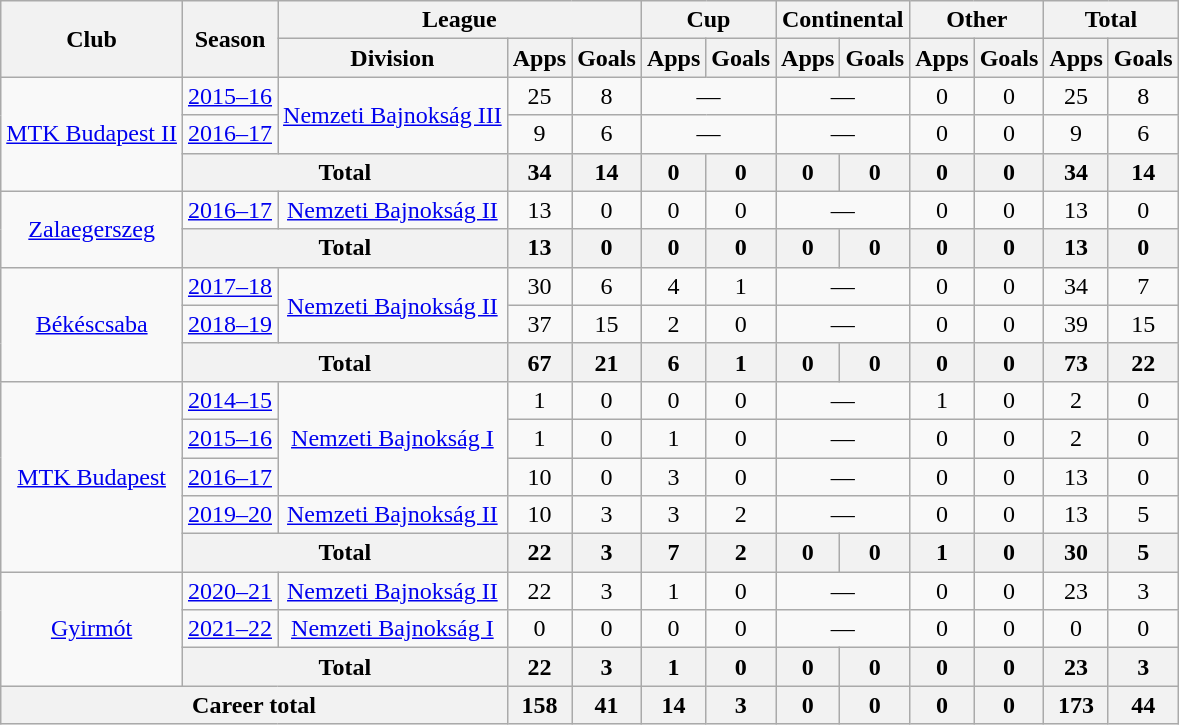<table class="wikitable" style="text-align:center">
<tr>
<th rowspan="2">Club</th>
<th rowspan="2">Season</th>
<th colspan="3">League</th>
<th colspan="2">Cup</th>
<th colspan="2">Continental</th>
<th colspan="2">Other</th>
<th colspan="2">Total</th>
</tr>
<tr>
<th>Division</th>
<th>Apps</th>
<th>Goals</th>
<th>Apps</th>
<th>Goals</th>
<th>Apps</th>
<th>Goals</th>
<th>Apps</th>
<th>Goals</th>
<th>Apps</th>
<th>Goals</th>
</tr>
<tr>
<td rowspan="3"><a href='#'>MTK Budapest II</a></td>
<td><a href='#'>2015–16</a></td>
<td rowspan="2"><a href='#'>Nemzeti Bajnokság III</a></td>
<td>25</td>
<td>8</td>
<td colspan="2">—</td>
<td colspan="2">—</td>
<td>0</td>
<td>0</td>
<td>25</td>
<td>8</td>
</tr>
<tr>
<td><a href='#'>2016–17</a></td>
<td>9</td>
<td>6</td>
<td colspan="2">—</td>
<td colspan="2">—</td>
<td>0</td>
<td>0</td>
<td>9</td>
<td>6</td>
</tr>
<tr>
<th colspan="2">Total</th>
<th>34</th>
<th>14</th>
<th>0</th>
<th>0</th>
<th>0</th>
<th>0</th>
<th>0</th>
<th>0</th>
<th>34</th>
<th>14</th>
</tr>
<tr>
<td rowspan="2"><a href='#'>Zalaegerszeg</a></td>
<td><a href='#'>2016–17</a></td>
<td rowspan="1"><a href='#'>Nemzeti Bajnokság II</a></td>
<td>13</td>
<td>0</td>
<td>0</td>
<td>0</td>
<td colspan="2">—</td>
<td>0</td>
<td>0</td>
<td>13</td>
<td>0</td>
</tr>
<tr>
<th colspan="2">Total</th>
<th>13</th>
<th>0</th>
<th>0</th>
<th>0</th>
<th>0</th>
<th>0</th>
<th>0</th>
<th>0</th>
<th>13</th>
<th>0</th>
</tr>
<tr>
<td rowspan="3"><a href='#'>Békéscsaba</a></td>
<td><a href='#'>2017–18</a></td>
<td rowspan="2"><a href='#'>Nemzeti Bajnokság II</a></td>
<td>30</td>
<td>6</td>
<td>4</td>
<td>1</td>
<td colspan="2">—</td>
<td>0</td>
<td>0</td>
<td>34</td>
<td>7</td>
</tr>
<tr>
<td><a href='#'>2018–19</a></td>
<td>37</td>
<td>15</td>
<td>2</td>
<td>0</td>
<td colspan="2">—</td>
<td>0</td>
<td>0</td>
<td>39</td>
<td>15</td>
</tr>
<tr>
<th colspan="2">Total</th>
<th>67</th>
<th>21</th>
<th>6</th>
<th>1</th>
<th>0</th>
<th>0</th>
<th>0</th>
<th>0</th>
<th>73</th>
<th>22</th>
</tr>
<tr>
<td rowspan="5"><a href='#'>MTK Budapest</a></td>
<td><a href='#'>2014–15</a></td>
<td rowspan="3"><a href='#'>Nemzeti Bajnokság I</a></td>
<td>1</td>
<td>0</td>
<td>0</td>
<td>0</td>
<td colspan="2">—</td>
<td>1</td>
<td>0</td>
<td>2</td>
<td>0</td>
</tr>
<tr>
<td><a href='#'>2015–16</a></td>
<td>1</td>
<td>0</td>
<td>1</td>
<td>0</td>
<td colspan="2">—</td>
<td>0</td>
<td>0</td>
<td>2</td>
<td>0</td>
</tr>
<tr>
<td><a href='#'>2016–17</a></td>
<td>10</td>
<td>0</td>
<td>3</td>
<td>0</td>
<td colspan="2">—</td>
<td>0</td>
<td>0</td>
<td>13</td>
<td>0</td>
</tr>
<tr>
<td><a href='#'>2019–20</a></td>
<td rowspan="1"><a href='#'>Nemzeti Bajnokság II</a></td>
<td>10</td>
<td>3</td>
<td>3</td>
<td>2</td>
<td colspan="2">—</td>
<td>0</td>
<td>0</td>
<td>13</td>
<td>5</td>
</tr>
<tr>
<th colspan="2">Total</th>
<th>22</th>
<th>3</th>
<th>7</th>
<th>2</th>
<th>0</th>
<th>0</th>
<th>1</th>
<th>0</th>
<th>30</th>
<th>5</th>
</tr>
<tr>
<td rowspan="3"><a href='#'>Gyirmót</a></td>
<td><a href='#'>2020–21</a></td>
<td rowspan="1"><a href='#'>Nemzeti Bajnokság II</a></td>
<td>22</td>
<td>3</td>
<td>1</td>
<td>0</td>
<td colspan="2">—</td>
<td>0</td>
<td>0</td>
<td>23</td>
<td>3</td>
</tr>
<tr>
<td><a href='#'>2021–22</a></td>
<td rowspan="1"><a href='#'>Nemzeti Bajnokság I</a></td>
<td>0</td>
<td>0</td>
<td>0</td>
<td>0</td>
<td colspan="2">—</td>
<td>0</td>
<td>0</td>
<td>0</td>
<td>0</td>
</tr>
<tr>
<th colspan="2">Total</th>
<th>22</th>
<th>3</th>
<th>1</th>
<th>0</th>
<th>0</th>
<th>0</th>
<th>0</th>
<th>0</th>
<th>23</th>
<th>3</th>
</tr>
<tr>
<th colspan="3">Career total</th>
<th>158</th>
<th>41</th>
<th>14</th>
<th>3</th>
<th>0</th>
<th>0</th>
<th>0</th>
<th>0</th>
<th>173</th>
<th>44</th>
</tr>
</table>
